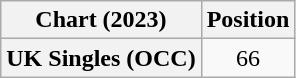<table class="wikitable plainrowheaders" style="text-align:center">
<tr>
<th scope="col">Chart (2023)</th>
<th scope="col">Position</th>
</tr>
<tr>
<th scope="row">UK Singles (OCC)</th>
<td>66</td>
</tr>
</table>
